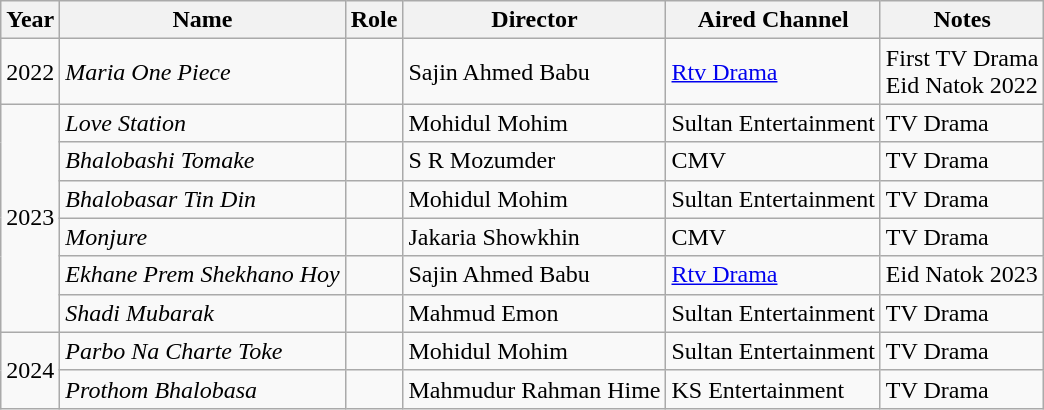<table class="wikitable sortable">
<tr>
<th>Year</th>
<th>Name</th>
<th>Role</th>
<th>Director</th>
<th>Aired Channel</th>
<th>Notes</th>
</tr>
<tr>
<td>2022</td>
<td><em>Maria One Piece</em></td>
<td></td>
<td>Sajin Ahmed Babu</td>
<td><a href='#'>Rtv Drama</a></td>
<td>First TV Drama<br>Eid Natok 2022</td>
</tr>
<tr>
<td rowspan="6">2023</td>
<td><em>Love Station</em></td>
<td></td>
<td>Mohidul Mohim</td>
<td>Sultan Entertainment</td>
<td>TV Drama</td>
</tr>
<tr>
<td><em>Bhalobashi Tomake</em></td>
<td></td>
<td>S R Mozumder</td>
<td>CMV</td>
<td>TV Drama</td>
</tr>
<tr>
<td><em>Bhalobasar Tin Din</em></td>
<td></td>
<td>Mohidul Mohim</td>
<td>Sultan Entertainment</td>
<td>TV Drama</td>
</tr>
<tr>
<td><em>Monjure</em></td>
<td></td>
<td>Jakaria Showkhin</td>
<td>CMV</td>
<td>TV Drama</td>
</tr>
<tr>
<td><em>Ekhane Prem Shekhano Hoy</em></td>
<td></td>
<td>Sajin Ahmed Babu</td>
<td><a href='#'>Rtv Drama</a></td>
<td>Eid Natok 2023</td>
</tr>
<tr>
<td><em>Shadi Mubarak</em></td>
<td></td>
<td>Mahmud Emon</td>
<td>Sultan Entertainment</td>
<td>TV Drama</td>
</tr>
<tr>
<td rowspan="2">2024</td>
<td><em>Parbo Na Charte Toke</em></td>
<td></td>
<td>Mohidul Mohim</td>
<td>Sultan Entertainment</td>
<td>TV Drama</td>
</tr>
<tr>
<td><em>Prothom Bhalobasa</em></td>
<td></td>
<td>Mahmudur Rahman Hime</td>
<td>KS Entertainment</td>
<td>TV Drama</td>
</tr>
</table>
